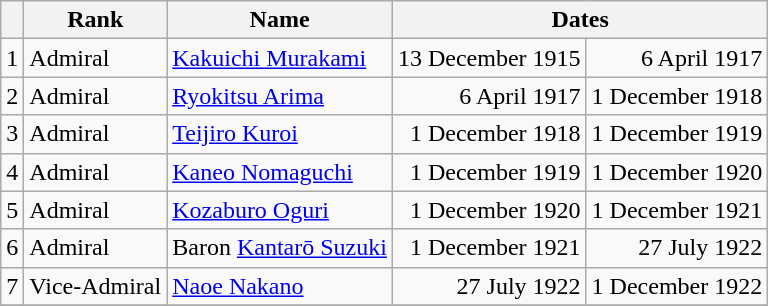<table class=wikitable>
<tr>
<th></th>
<th>Rank</th>
<th>Name</th>
<th colspan="2">Dates</th>
</tr>
<tr>
<td>1</td>
<td>Admiral</td>
<td><a href='#'>Kakuichi Murakami</a></td>
<td style="text-align:right;">13 December 1915</td>
<td style="text-align:right;">6 April 1917</td>
</tr>
<tr>
<td>2</td>
<td>Admiral</td>
<td><a href='#'>Ryokitsu Arima</a></td>
<td style="text-align:right;">6 April 1917</td>
<td style="text-align:right;">1 December 1918</td>
</tr>
<tr>
<td>3</td>
<td>Admiral</td>
<td><a href='#'>Teijiro Kuroi</a></td>
<td style="text-align:right;">1 December 1918</td>
<td style="text-align:right;">1 December 1919</td>
</tr>
<tr>
<td>4</td>
<td>Admiral</td>
<td><a href='#'>Kaneo Nomaguchi</a></td>
<td style="text-align:right;">1 December 1919</td>
<td style="text-align:right;">1 December 1920</td>
</tr>
<tr>
<td>5</td>
<td>Admiral</td>
<td><a href='#'>Kozaburo Oguri</a></td>
<td style="text-align:right;">1 December 1920</td>
<td style="text-align:right;">1 December 1921</td>
</tr>
<tr>
<td>6</td>
<td>Admiral</td>
<td>Baron <a href='#'>Kantarō Suzuki</a></td>
<td style="text-align:right;">1 December 1921</td>
<td style="text-align:right;">27 July 1922</td>
</tr>
<tr>
<td>7</td>
<td>Vice-Admiral</td>
<td><a href='#'>Naoe Nakano</a></td>
<td style="text-align:right;">27 July 1922</td>
<td style="text-align:right;">1 December 1922</td>
</tr>
<tr>
</tr>
</table>
